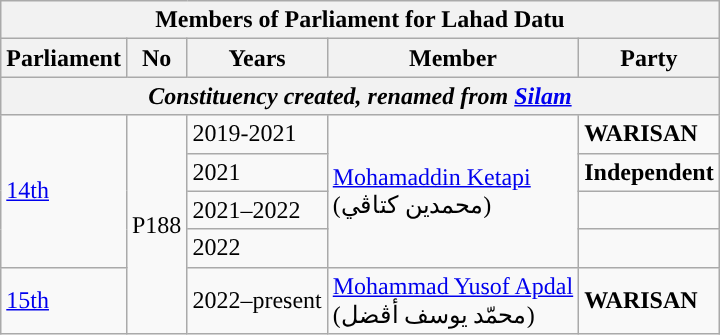<table class=wikitable>
<tr>
<th colspan="5">Members of Parliament for Lahad Datu <br></th>
</tr>
<tr>
<th>Parliament</th>
<th>No</th>
<th>Years</th>
<th>Member</th>
<th>Party</th>
</tr>
<tr>
<th colspan="5" align="center"><em>Constituency created, renamed from <a href='#'>Silam</a></em></th>
</tr>
<tr>
<td rowspan="4"><a href='#'>14th</a></td>
<td rowspan="5">P188</td>
<td>2019-2021</td>
<td rowspan="4"><a href='#'>Mohamaddin Ketapi</a><br>(محمدين كتاڤي)</td>
<td><strong>WARISAN</strong></td>
</tr>
<tr>
<td>2021</td>
<td><strong>Independent</strong></td>
</tr>
<tr>
<td>2021–2022</td>
<td></td>
</tr>
<tr>
<td>2022</td>
<td></td>
</tr>
<tr>
<td><a href='#'>15th</a></td>
<td>2022–present</td>
<td><a href='#'>Mohammad Yusof Apdal</a> <br>(محمّد يوسف أڤضل)</td>
<td><strong>WARISAN</strong></td>
</tr>
</table>
